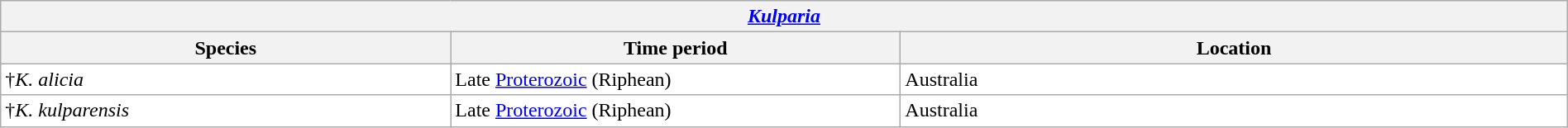<table class="wikitable sortable" style="background:white; width:100%;">
<tr>
<th colspan="5" align="center"><em><a href='#'>Kulparia</a></em> </th>
</tr>
<tr>
<th style=width:200px>Species</th>
<th style=width:200px>Time period</th>
<th style=width:300px>Location</th>
</tr>
<tr>
<td>†<em>K. alicia</em></td>
<td>Late <a href='#'>Proterozoic</a> (Riphean)</td>
<td>Australia</td>
</tr>
<tr>
<td>†<em>K. kulparensis</em></td>
<td>Late <a href='#'>Proterozoic</a> (Riphean)</td>
<td>Australia</td>
</tr>
</table>
